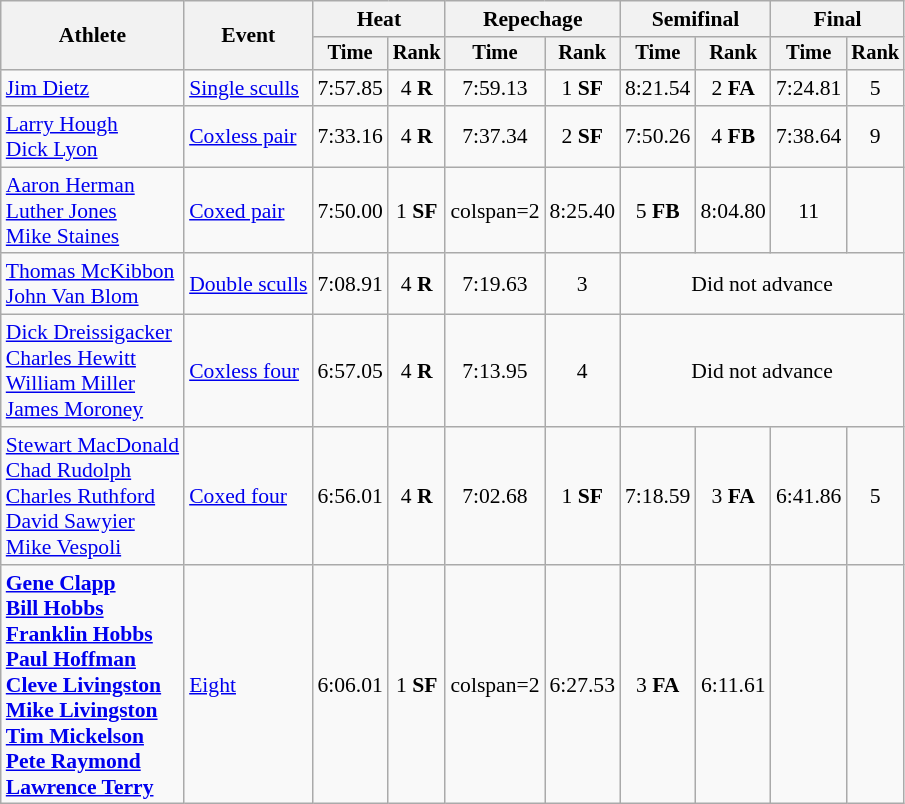<table class=wikitable style=font-size:90%;text-align:center>
<tr>
<th rowspan=2>Athlete</th>
<th rowspan=2>Event</th>
<th colspan=2>Heat</th>
<th colspan=2>Repechage</th>
<th colspan=2>Semifinal</th>
<th colspan=2>Final</th>
</tr>
<tr style=font-size:95%>
<th>Time</th>
<th>Rank</th>
<th>Time</th>
<th>Rank</th>
<th>Time</th>
<th>Rank</th>
<th>Time</th>
<th>Rank</th>
</tr>
<tr>
<td align=left><a href='#'>Jim Dietz</a></td>
<td align=left><a href='#'>Single sculls</a></td>
<td>7:57.85</td>
<td>4 <strong>R</strong></td>
<td>7:59.13</td>
<td>1 <strong>SF</strong></td>
<td>8:21.54</td>
<td>2 <strong>FA</strong></td>
<td>7:24.81</td>
<td>5</td>
</tr>
<tr>
<td align=left><a href='#'>Larry Hough</a><br><a href='#'>Dick Lyon</a></td>
<td align=left><a href='#'>Coxless pair</a></td>
<td>7:33.16</td>
<td>4 <strong>R</strong></td>
<td>7:37.34</td>
<td>2 <strong>SF</strong></td>
<td>7:50.26</td>
<td>4 <strong>FB</strong></td>
<td>7:38.64</td>
<td>9</td>
</tr>
<tr>
<td align=left><a href='#'>Aaron Herman</a><br><a href='#'>Luther Jones</a><br><a href='#'>Mike Staines</a></td>
<td align=left><a href='#'>Coxed pair</a></td>
<td>7:50.00</td>
<td>1 <strong>SF</strong></td>
<td>colspan=2 </td>
<td>8:25.40</td>
<td>5 <strong>FB</strong></td>
<td>8:04.80</td>
<td>11</td>
</tr>
<tr>
<td align=left><a href='#'>Thomas McKibbon</a><br><a href='#'>John Van Blom</a></td>
<td align=left><a href='#'>Double sculls</a></td>
<td>7:08.91</td>
<td>4 <strong>R</strong></td>
<td>7:19.63</td>
<td>3</td>
<td colspan=4>Did not advance</td>
</tr>
<tr>
<td align=left><a href='#'>Dick Dreissigacker</a><br><a href='#'>Charles Hewitt</a><br><a href='#'>William Miller</a><br><a href='#'>James Moroney</a></td>
<td align=left><a href='#'>Coxless four</a></td>
<td>6:57.05</td>
<td>4 <strong>R</strong></td>
<td>7:13.95</td>
<td>4</td>
<td colspan=4>Did not advance</td>
</tr>
<tr>
<td align=left><a href='#'>Stewart MacDonald</a><br><a href='#'>Chad Rudolph</a><br><a href='#'>Charles Ruthford</a><br><a href='#'>David Sawyier</a><br><a href='#'>Mike Vespoli</a></td>
<td align=left><a href='#'>Coxed four</a></td>
<td>6:56.01</td>
<td>4 <strong>R</strong></td>
<td>7:02.68</td>
<td>1 <strong>SF</strong></td>
<td>7:18.59</td>
<td>3 <strong>FA</strong></td>
<td>6:41.86</td>
<td>5</td>
</tr>
<tr>
<td align=left><strong><a href='#'>Gene Clapp</a><br><a href='#'>Bill Hobbs</a><br><a href='#'>Franklin Hobbs</a><br><a href='#'>Paul Hoffman</a><br><a href='#'>Cleve Livingston</a><br><a href='#'>Mike Livingston</a><br><a href='#'>Tim Mickelson</a><br><a href='#'>Pete Raymond</a><br><a href='#'>Lawrence Terry</a></strong></td>
<td align=left><a href='#'>Eight</a></td>
<td>6:06.01</td>
<td>1 <strong>SF</strong></td>
<td>colspan=2 </td>
<td>6:27.53</td>
<td>3 <strong>FA</strong></td>
<td>6:11.61</td>
<td></td>
</tr>
</table>
